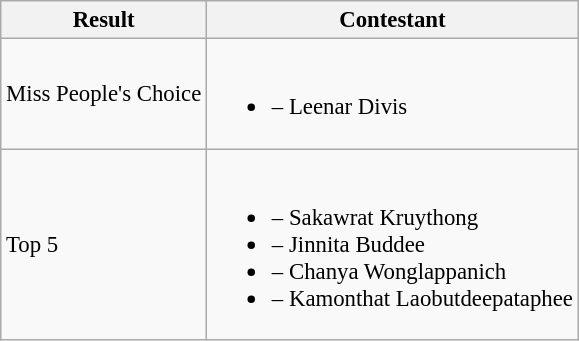<table class="wikitable sortable" style="font-size: 95%;">
<tr>
<th>Result</th>
<th>Contestant</th>
</tr>
<tr>
<td>Miss People's Choice</td>
<td><br><ul><li> – Leenar Divis</li></ul></td>
</tr>
<tr>
<td>Top 5</td>
<td><br><ul><li> –  Sakawrat Kruythong</li><li> – Jinnita Buddee</li><li> – Chanya Wonglappanich</li><li> –  Kamonthat Laobutdeepataphee</li></ul></td>
</tr>
</table>
